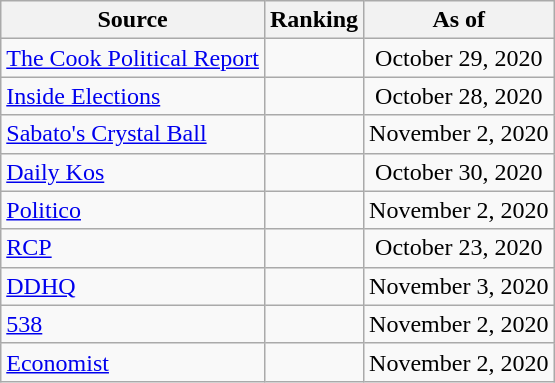<table class="wikitable" style="text-align:center">
<tr>
<th>Source</th>
<th>Ranking</th>
<th>As of</th>
</tr>
<tr>
<td align=left><a href='#'>The Cook Political Report</a></td>
<td></td>
<td>October 29, 2020</td>
</tr>
<tr>
<td align=left><a href='#'>Inside Elections</a></td>
<td></td>
<td>October 28, 2020</td>
</tr>
<tr>
<td align=left><a href='#'>Sabato's Crystal Ball</a></td>
<td></td>
<td>November 2, 2020</td>
</tr>
<tr>
<td align="left"><a href='#'>Daily Kos</a></td>
<td></td>
<td>October 30, 2020</td>
</tr>
<tr>
<td align="left"><a href='#'>Politico</a></td>
<td></td>
<td>November 2, 2020</td>
</tr>
<tr>
<td align="left"><a href='#'>RCP</a></td>
<td></td>
<td>October 23, 2020</td>
</tr>
<tr>
<td align="left"><a href='#'>DDHQ</a></td>
<td></td>
<td>November 3, 2020</td>
</tr>
<tr>
<td align="left"><a href='#'>538</a></td>
<td></td>
<td>November 2, 2020</td>
</tr>
<tr>
<td align="left"><a href='#'>Economist</a></td>
<td></td>
<td>November 2, 2020</td>
</tr>
</table>
